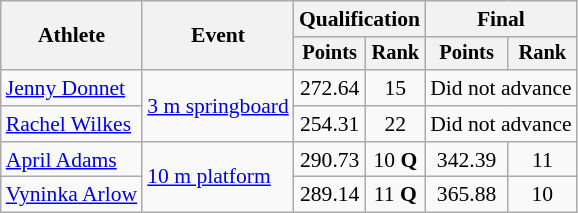<table class="wikitable" style="font-size:90%">
<tr>
<th rowspan=2>Athlete</th>
<th rowspan=2>Event</th>
<th colspan=2>Qualification</th>
<th colspan=2>Final</th>
</tr>
<tr style="font-size:95%">
<th>Points</th>
<th>Rank</th>
<th>Points</th>
<th>Rank</th>
</tr>
<tr align=center>
<td align=left><a href='#'>Jenny Donnet</a></td>
<td align=left rowspan=2><a href='#'>3 m springboard</a></td>
<td>272.64</td>
<td>15</td>
<td colspan=2>Did not advance</td>
</tr>
<tr align=center>
<td align=left><a href='#'>Rachel Wilkes</a></td>
<td>254.31</td>
<td>22</td>
<td colspan=2>Did not advance</td>
</tr>
<tr align=center>
<td align=left><a href='#'>April Adams</a></td>
<td align=left rowspan=2><a href='#'>10 m platform</a></td>
<td>290.73</td>
<td>10 <strong>Q</strong></td>
<td>342.39</td>
<td>11</td>
</tr>
<tr align=center>
<td align=left><a href='#'>Vyninka Arlow</a></td>
<td>289.14</td>
<td>11 <strong>Q</strong></td>
<td>365.88</td>
<td>10</td>
</tr>
</table>
